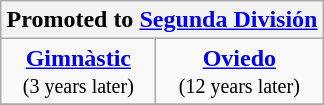<table class="wikitable" style="text-align: center; margin: 0 auto;">
<tr>
<th colspan=2>Promoted to <a href='#'>Segunda División</a></th>
</tr>
<tr>
<td><strong><a href='#'>Gimnàstic</a></strong><br><small>(3 years later)</small></td>
<td><strong><a href='#'>Oviedo</a></strong><br><small>(12 years later)</small></td>
</tr>
<tr>
</tr>
</table>
